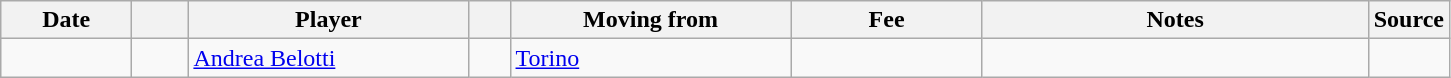<table class="wikitable sortable">
<tr>
<th style="width:80px;">Date</th>
<th style="width:30px;"></th>
<th style="width:180px;">Player</th>
<th style="width:20px;"></th>
<th style="width:180px;">Moving from</th>
<th style="width:120px;" class="unsortable">Fee</th>
<th style="width:250px;" class="unsortable">Notes</th>
<th style="width:20px;">Source</th>
</tr>
<tr>
<td></td>
<td align=center></td>
<td> <a href='#'>Andrea Belotti</a></td>
<td align=center></td>
<td> <a href='#'>Torino</a></td>
<td align=center></td>
<td align=center></td>
<td> </td>
</tr>
</table>
